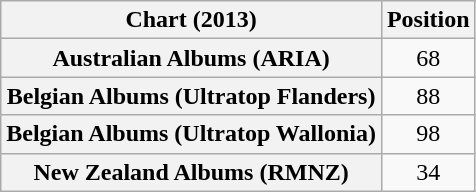<table class="wikitable sortable plainrowheaders" style="text-align:center">
<tr>
<th scope="col">Chart (2013)</th>
<th scope="col">Position</th>
</tr>
<tr>
<th scope="row">Australian Albums (ARIA)</th>
<td>68</td>
</tr>
<tr>
<th scope="row">Belgian Albums (Ultratop Flanders)</th>
<td>88</td>
</tr>
<tr>
<th scope="row">Belgian Albums (Ultratop Wallonia)</th>
<td>98</td>
</tr>
<tr>
<th scope="row">New Zealand Albums (RMNZ)</th>
<td>34</td>
</tr>
</table>
